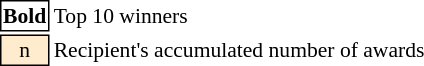<table class="toccolours" style="font-size: 90%; white-space: nowrap;">
<tr>
<td style="background:white; border:1px solid black; text-align:center;"><strong>Bold</strong></td>
<td>Top 10 winners</td>
</tr>
<tr>
<td style="background:#FFEBCD; border:1px solid black; text-align:center;">n</td>
<td>Recipient's accumulated number of awards</td>
</tr>
</table>
